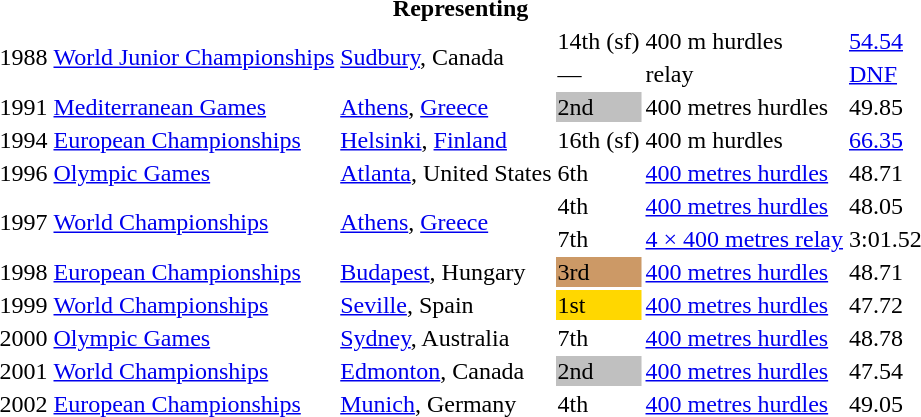<table>
<tr>
<th colspan="6">Representing </th>
</tr>
<tr>
<td rowspan=2>1988</td>
<td rowspan=2><a href='#'>World Junior Championships</a></td>
<td rowspan=2><a href='#'>Sudbury</a>, Canada</td>
<td>14th (sf)</td>
<td>400 m hurdles</td>
<td><a href='#'>54.54</a></td>
</tr>
<tr>
<td>—</td>
<td> relay</td>
<td><a href='#'>DNF</a></td>
</tr>
<tr>
<td>1991</td>
<td><a href='#'>Mediterranean Games</a></td>
<td><a href='#'>Athens</a>, <a href='#'>Greece</a></td>
<td bgcolor=silver>2nd</td>
<td>400 metres hurdles</td>
<td>49.85</td>
</tr>
<tr>
<td>1994</td>
<td><a href='#'>European Championships</a></td>
<td><a href='#'>Helsinki</a>, <a href='#'>Finland</a></td>
<td>16th (sf)</td>
<td>400 m hurdles</td>
<td><a href='#'>66.35</a></td>
</tr>
<tr>
<td>1996</td>
<td><a href='#'>Olympic Games</a></td>
<td><a href='#'>Atlanta</a>, United States</td>
<td>6th</td>
<td><a href='#'>400 metres hurdles</a></td>
<td>48.71</td>
</tr>
<tr>
<td rowspan=2>1997</td>
<td rowspan=2><a href='#'>World Championships</a></td>
<td rowspan=2><a href='#'>Athens</a>, <a href='#'>Greece</a></td>
<td>4th</td>
<td><a href='#'>400 metres hurdles</a></td>
<td>48.05</td>
</tr>
<tr>
<td>7th</td>
<td><a href='#'>4 × 400 metres relay</a></td>
<td>3:01.52 </td>
</tr>
<tr>
<td>1998</td>
<td><a href='#'>European Championships</a></td>
<td><a href='#'>Budapest</a>, Hungary</td>
<td bgcolor=cc9966>3rd</td>
<td><a href='#'>400 metres hurdles</a></td>
<td>48.71</td>
</tr>
<tr>
<td>1999</td>
<td><a href='#'>World Championships</a></td>
<td><a href='#'>Seville</a>, Spain</td>
<td bgcolor=gold>1st</td>
<td><a href='#'>400 metres hurdles</a></td>
<td>47.72 </td>
</tr>
<tr>
<td>2000</td>
<td><a href='#'>Olympic Games</a></td>
<td><a href='#'>Sydney</a>, Australia</td>
<td>7th</td>
<td><a href='#'>400 metres hurdles</a></td>
<td>48.78</td>
</tr>
<tr>
<td>2001</td>
<td><a href='#'>World Championships</a></td>
<td><a href='#'>Edmonton</a>, Canada</td>
<td bgcolor=silver>2nd</td>
<td><a href='#'>400 metres hurdles</a></td>
<td>47.54 </td>
</tr>
<tr>
<td>2002</td>
<td><a href='#'>European Championships</a></td>
<td><a href='#'>Munich</a>, Germany</td>
<td>4th</td>
<td><a href='#'>400 metres hurdles</a></td>
<td>49.05</td>
</tr>
</table>
